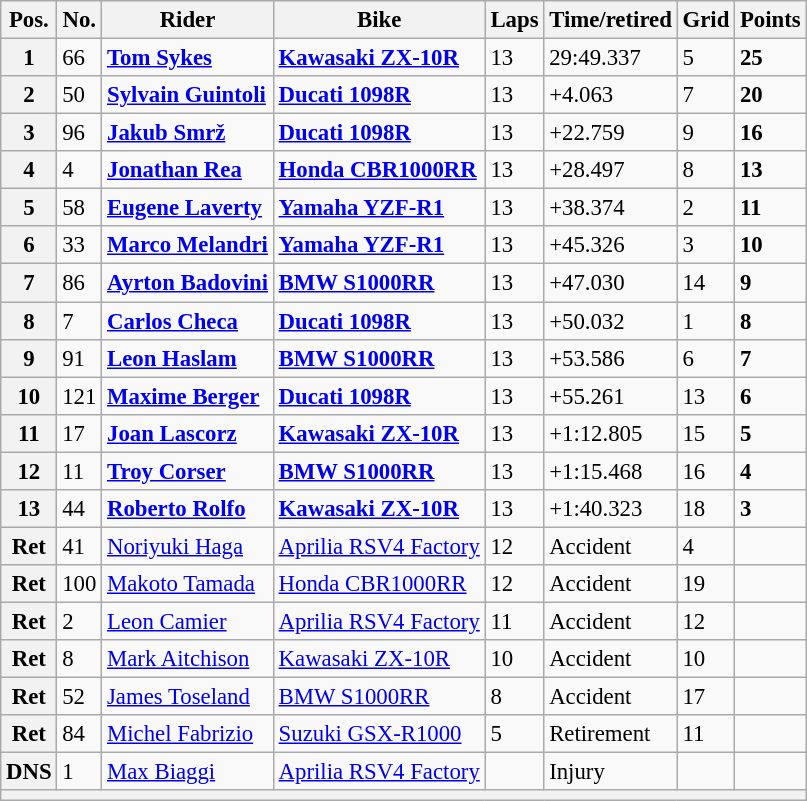<table class="wikitable" style="font-size: 95%;">
<tr>
<th>Pos.</th>
<th>No.</th>
<th>Rider</th>
<th>Bike</th>
<th>Laps</th>
<th>Time/retired</th>
<th>Grid</th>
<th>Points</th>
</tr>
<tr>
<th>1</th>
<td>66</td>
<td> <strong><a href='#'>Tom Sykes</a></strong></td>
<td><strong><a href='#'>Kawasaki ZX-10R</a></strong></td>
<td>13</td>
<td>29:49.337</td>
<td>5</td>
<td><strong>25</strong></td>
</tr>
<tr>
<th>2</th>
<td>50</td>
<td> <strong><a href='#'>Sylvain Guintoli</a></strong></td>
<td><strong><a href='#'>Ducati 1098R</a></strong></td>
<td>13</td>
<td>+4.063</td>
<td>7</td>
<td><strong>20</strong></td>
</tr>
<tr>
<th>3</th>
<td>96</td>
<td> <strong><a href='#'>Jakub Smrž</a></strong></td>
<td><strong><a href='#'>Ducati 1098R</a></strong></td>
<td>13</td>
<td>+22.759</td>
<td>9</td>
<td><strong>16</strong></td>
</tr>
<tr>
<th>4</th>
<td>4</td>
<td> <strong><a href='#'>Jonathan Rea</a></strong></td>
<td><strong><a href='#'>Honda CBR1000RR</a></strong></td>
<td>13</td>
<td>+28.497</td>
<td>8</td>
<td><strong>13</strong></td>
</tr>
<tr>
<th>5</th>
<td>58</td>
<td> <strong><a href='#'>Eugene Laverty</a></strong></td>
<td><strong><a href='#'>Yamaha YZF-R1</a></strong></td>
<td>13</td>
<td>+38.374</td>
<td>2</td>
<td><strong>11</strong></td>
</tr>
<tr>
<th>6</th>
<td>33</td>
<td> <strong><a href='#'>Marco Melandri</a></strong></td>
<td><strong><a href='#'>Yamaha YZF-R1</a></strong></td>
<td>13</td>
<td>+45.326</td>
<td>3</td>
<td><strong>10</strong></td>
</tr>
<tr>
<th>7</th>
<td>86</td>
<td> <strong><a href='#'>Ayrton Badovini</a></strong></td>
<td><strong><a href='#'>BMW S1000RR</a></strong></td>
<td>13</td>
<td>+47.030</td>
<td>14</td>
<td><strong>9</strong></td>
</tr>
<tr>
<th>8</th>
<td>7</td>
<td> <strong><a href='#'>Carlos Checa</a></strong></td>
<td><strong><a href='#'>Ducati 1098R</a></strong></td>
<td>13</td>
<td>+50.032</td>
<td>1</td>
<td><strong>8</strong></td>
</tr>
<tr>
<th>9</th>
<td>91</td>
<td> <strong><a href='#'>Leon Haslam</a></strong></td>
<td><strong><a href='#'>BMW S1000RR</a></strong></td>
<td>13</td>
<td>+53.586</td>
<td>6</td>
<td><strong>7</strong></td>
</tr>
<tr>
<th>10</th>
<td>121</td>
<td> <strong><a href='#'>Maxime Berger</a></strong></td>
<td><strong><a href='#'>Ducati 1098R</a></strong></td>
<td>13</td>
<td>+55.261</td>
<td>13</td>
<td><strong>6</strong></td>
</tr>
<tr>
<th>11</th>
<td>17</td>
<td> <strong><a href='#'>Joan Lascorz</a></strong></td>
<td><strong><a href='#'>Kawasaki ZX-10R</a></strong></td>
<td>13</td>
<td>+1:12.805</td>
<td>15</td>
<td><strong>5</strong></td>
</tr>
<tr>
<th>12</th>
<td>11</td>
<td> <strong><a href='#'>Troy Corser</a></strong></td>
<td><strong><a href='#'>BMW S1000RR</a></strong></td>
<td>13</td>
<td>+1:15.468</td>
<td>16</td>
<td><strong>4</strong></td>
</tr>
<tr>
<th>13</th>
<td>44</td>
<td> <strong><a href='#'>Roberto Rolfo</a></strong></td>
<td><strong><a href='#'>Kawasaki ZX-10R</a></strong></td>
<td>13</td>
<td>+1:40.323</td>
<td>18</td>
<td><strong>3</strong></td>
</tr>
<tr>
<th>Ret</th>
<td>41</td>
<td> <a href='#'>Noriyuki Haga</a></td>
<td><a href='#'>Aprilia RSV4 Factory</a></td>
<td>12</td>
<td>Accident</td>
<td>4</td>
<td></td>
</tr>
<tr>
<th>Ret</th>
<td>100</td>
<td> <a href='#'>Makoto Tamada</a></td>
<td><a href='#'>Honda CBR1000RR</a></td>
<td>12</td>
<td>Accident</td>
<td>19</td>
<td></td>
</tr>
<tr>
<th>Ret</th>
<td>2</td>
<td> <a href='#'>Leon Camier</a></td>
<td><a href='#'>Aprilia RSV4 Factory</a></td>
<td>11</td>
<td>Accident</td>
<td>12</td>
<td></td>
</tr>
<tr>
<th>Ret</th>
<td>8</td>
<td> <a href='#'>Mark Aitchison</a></td>
<td><a href='#'>Kawasaki ZX-10R</a></td>
<td>10</td>
<td>Accident</td>
<td>10</td>
<td></td>
</tr>
<tr>
<th>Ret</th>
<td>52</td>
<td> <a href='#'>James Toseland</a></td>
<td><a href='#'>BMW S1000RR</a></td>
<td>8</td>
<td>Accident</td>
<td>17</td>
<td></td>
</tr>
<tr>
<th>Ret</th>
<td>84</td>
<td> <a href='#'>Michel Fabrizio</a></td>
<td><a href='#'>Suzuki GSX-R1000</a></td>
<td>5</td>
<td>Retirement</td>
<td>11</td>
<td></td>
</tr>
<tr>
<th>DNS</th>
<td>1</td>
<td> <a href='#'>Max Biaggi</a></td>
<td><a href='#'>Aprilia RSV4 Factory</a></td>
<td></td>
<td>Injury</td>
<td></td>
<td></td>
</tr>
<tr>
<th colspan=8></th>
</tr>
</table>
